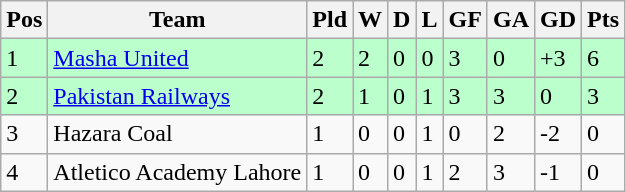<table class="wikitable">
<tr>
<th>Pos</th>
<th>Team</th>
<th>Pld</th>
<th>W</th>
<th>D</th>
<th>L</th>
<th>GF</th>
<th>GA</th>
<th>GD</th>
<th>Pts</th>
</tr>
<tr style="background:#bfc">
<td>1</td>
<td><a href='#'>Masha United</a></td>
<td>2</td>
<td>2</td>
<td>0</td>
<td>0</td>
<td>3</td>
<td>0</td>
<td>+3</td>
<td>6</td>
</tr>
<tr style="background:#bfc">
<td>2</td>
<td><a href='#'>Pakistan Railways</a></td>
<td>2</td>
<td>1</td>
<td>0</td>
<td>1</td>
<td>3</td>
<td>3</td>
<td>0</td>
<td>3</td>
</tr>
<tr>
<td>3</td>
<td>Hazara Coal</td>
<td>1</td>
<td>0</td>
<td>0</td>
<td>1</td>
<td>0</td>
<td>2</td>
<td>-2</td>
<td>0</td>
</tr>
<tr>
<td>4</td>
<td>Atletico Academy Lahore</td>
<td>1</td>
<td>0</td>
<td>0</td>
<td>1</td>
<td>2</td>
<td>3</td>
<td>-1</td>
<td>0</td>
</tr>
</table>
